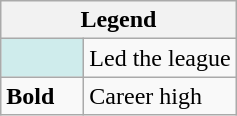<table class="wikitable mw-collapsible mw-collapsed">
<tr>
<th colspan="2">Legend</th>
</tr>
<tr>
<td style="background:#cfecec; width:3em;"></td>
<td>Led the league</td>
</tr>
<tr>
<td><strong>Bold</strong></td>
<td>Career high</td>
</tr>
</table>
